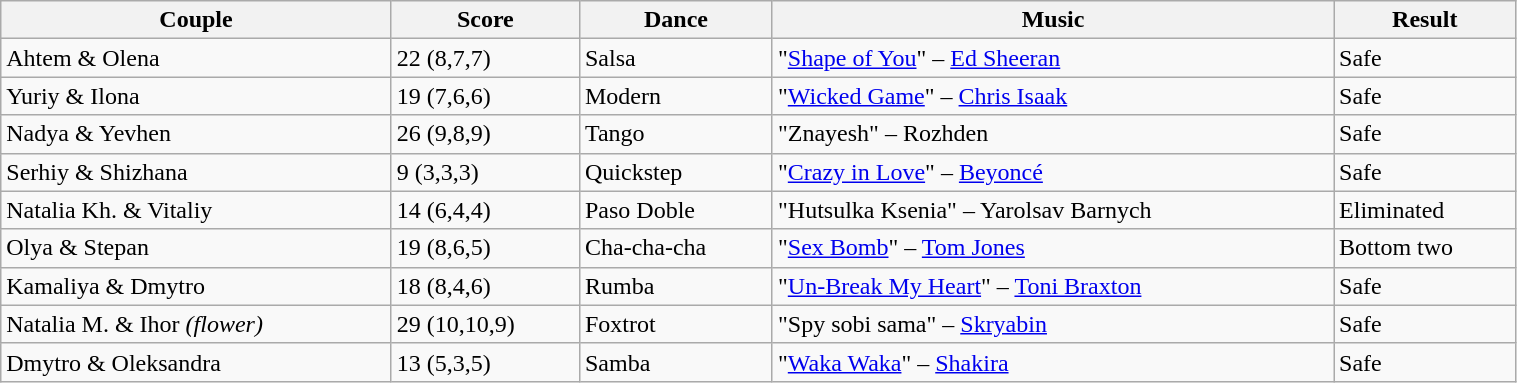<table class="wikitable" style="width:80%;">
<tr>
<th>Couple</th>
<th>Score</th>
<th>Dance</th>
<th>Music</th>
<th>Result</th>
</tr>
<tr>
<td>Ahtem & Olena</td>
<td>22 (8,7,7)</td>
<td>Salsa</td>
<td>"<a href='#'>Shape of You</a>" – <a href='#'>Ed Sheeran</a></td>
<td>Safe</td>
</tr>
<tr>
<td>Yuriy & Ilona</td>
<td>19 (7,6,6)</td>
<td>Modern</td>
<td>"<a href='#'>Wicked Game</a>" – <a href='#'>Chris Isaak</a></td>
<td>Safe</td>
</tr>
<tr>
<td>Nadya & Yevhen</td>
<td>26 (9,8,9)</td>
<td>Tango</td>
<td>"Znayesh" – Rozhden</td>
<td>Safe</td>
</tr>
<tr>
<td>Serhiy & Shizhana</td>
<td>9 (3,3,3)</td>
<td>Quickstep</td>
<td>"<a href='#'>Crazy in Love</a>" – <a href='#'>Beyoncé</a></td>
<td>Safe</td>
</tr>
<tr>
<td>Natalia Kh. & Vitaliy</td>
<td>14 (6,4,4)</td>
<td>Paso Doble</td>
<td>"Hutsulka Ksenia" – Yarolsav Barnych</td>
<td>Eliminated</td>
</tr>
<tr>
<td>Olya & Stepan</td>
<td>19 (8,6,5)</td>
<td>Cha-cha-cha</td>
<td>"<a href='#'>Sex Bomb</a>" – <a href='#'>Tom Jones</a></td>
<td>Bottom two</td>
</tr>
<tr>
<td>Kamaliya & Dmytro</td>
<td>18 (8,4,6)</td>
<td>Rumba</td>
<td>"<a href='#'>Un-Break My Heart</a>" – <a href='#'>Toni Braxton</a></td>
<td>Safe</td>
</tr>
<tr>
<td>Natalia M. & Ihor <em>(flower)</em></td>
<td>29 (10,10,9)</td>
<td>Foxtrot</td>
<td>"Spy sobi sama" – <a href='#'>Skryabin</a></td>
<td>Safe</td>
</tr>
<tr>
<td>Dmytro & Oleksandra</td>
<td>13 (5,3,5)</td>
<td>Samba</td>
<td>"<a href='#'>Waka Waka</a>" – <a href='#'>Shakira</a></td>
<td>Safe</td>
</tr>
</table>
